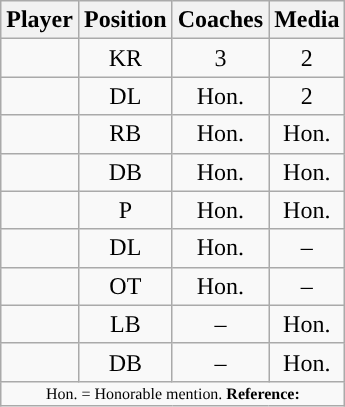<table class="wikitable sortable sortable" style="text-align: center">
<tr align=center>
<th>Player</th>
<th>Position</th>
<th>Coaches</th>
<th>Media</th>
</tr>
<tr>
<td></td>
<td>KR</td>
<td>3</td>
<td>2</td>
</tr>
<tr>
<td></td>
<td>DL</td>
<td data-sort-value="4">Hon.</td>
<td>2</td>
</tr>
<tr>
<td></td>
<td>RB</td>
<td data-sort-value="4">Hon.</td>
<td data-sort-value="4">Hon.</td>
</tr>
<tr>
<td></td>
<td>DB</td>
<td data-sort-value="4">Hon.</td>
<td data-sort-value="4">Hon.</td>
</tr>
<tr>
<td></td>
<td>P</td>
<td data-sort-value="4">Hon.</td>
<td data-sort-value="4">Hon.</td>
</tr>
<tr>
<td></td>
<td>DL</td>
<td data-sort-value="4">Hon.</td>
<td data-sort-value="5">–</td>
</tr>
<tr>
<td></td>
<td>OT</td>
<td data-sort-value="4">Hon.</td>
<td data-sort-value="5">–</td>
</tr>
<tr>
<td></td>
<td>LB</td>
<td data-sort-value="5">–</td>
<td data-sort-value="4">Hon.</td>
</tr>
<tr>
<td></td>
<td>DB</td>
<td data-sort-value="5">–</td>
<td data-sort-value="4">Hon.</td>
</tr>
<tr class="sortbottom">
<td colspan="4"  style="font-size:8pt; text-align:center;">Hon. = Honorable mention. <strong>Reference:</strong></td>
</tr>
</table>
